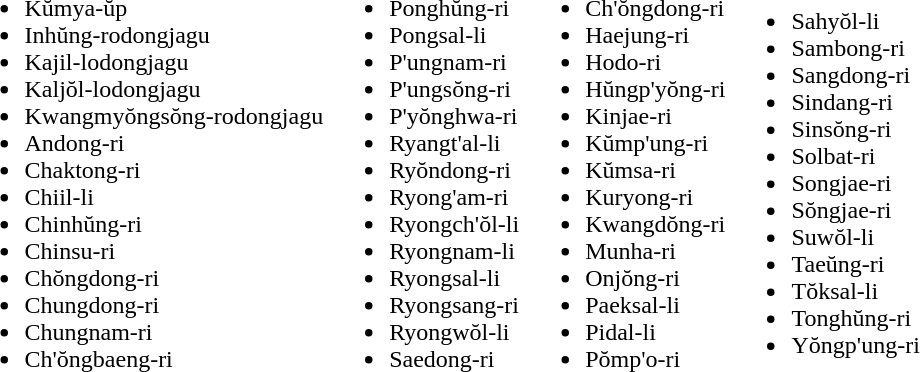<table>
<tr>
<td valign="top"><br><ul><li>Kŭmya-ŭp</li><li>Inhŭng-rodongjagu</li><li>Kajil-lodongjagu</li><li>Kaljŏl-lodongjagu</li><li>Kwangmyŏngsŏng-rodongjagu</li><li>Andong-ri</li><li>Chaktong-ri</li><li>Chiil-li</li><li>Chinhŭng-ri</li><li>Chinsu-ri</li><li>Chŏngdong-ri</li><li>Chungdong-ri</li><li>Chungnam-ri</li><li>Ch'ŏngbaeng-ri</li></ul></td>
<td valign="top"><br><ul><li>Ponghŭng-ri</li><li>Pongsal-li</li><li>P'ungnam-ri</li><li>P'ungsŏng-ri</li><li>P'yŏnghwa-ri</li><li>Ryangt'al-li</li><li>Ryŏndong-ri</li><li>Ryong'am-ri</li><li>Ryongch'ŏl-li</li><li>Ryongnam-li</li><li>Ryongsal-li</li><li>Ryongsang-ri</li><li>Ryongwŏl-li</li><li>Saedong-ri</li></ul></td>
<td><br><ul><li>Ch'ŏngdong-ri</li><li>Haejung-ri</li><li>Hodo-ri</li><li>Hŭngp'yŏng-ri</li><li>Kinjae-ri</li><li>Kŭmp'ung-ri</li><li>Kŭmsa-ri</li><li>Kuryong-ri</li><li>Kwangdŏng-ri</li><li>Munha-ri</li><li>Onjŏng-ri</li><li>Paeksal-li</li><li>Pidal-li</li><li>Pŏmp'o-ri</li></ul></td>
<td><br><ul><li>Sahyŏl-li</li><li>Sambong-ri</li><li>Sangdong-ri</li><li>Sindang-ri</li><li>Sinsŏng-ri</li><li>Solbat-ri</li><li>Songjae-ri</li><li>Sŏngjae-ri</li><li>Suwŏl-li</li><li>Taeŭng-ri</li><li>Tŏksal-li</li><li>Tonghŭng-ri</li><li>Yŏngp'ung-ri</li></ul></td>
</tr>
</table>
